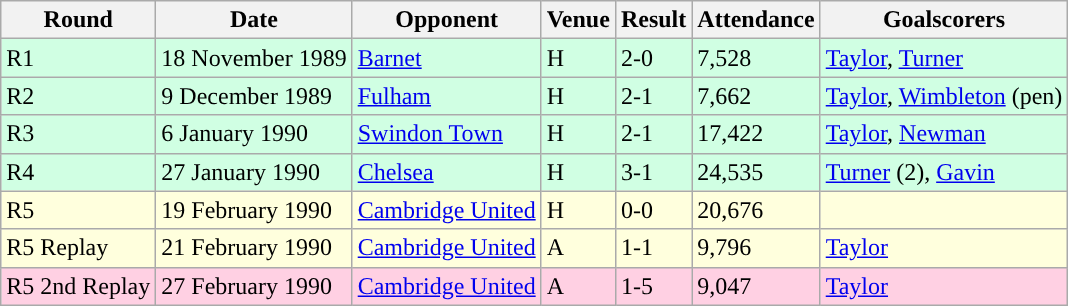<table class="wikitable">
<tr>
<th>Round</th>
<th>Date</th>
<th>Opponent</th>
<th>Venue</th>
<th>Result</th>
<th>Attendance</th>
<th>Goalscorers</th>
</tr>
<tr style="background-color: #d0ffe3;">
<td>R1</td>
<td>18 November 1989</td>
<td><a href='#'>Barnet</a></td>
<td>H</td>
<td>2-0</td>
<td>7,528</td>
<td><a href='#'>Taylor</a>, <a href='#'>Turner</a></td>
</tr>
<tr style="background-color: #d0ffe3;">
<td>R2</td>
<td>9 December 1989</td>
<td><a href='#'>Fulham</a></td>
<td>H</td>
<td>2-1</td>
<td>7,662</td>
<td><a href='#'>Taylor</a>, <a href='#'>Wimbleton</a> (pen)</td>
</tr>
<tr style="background-color: #d0ffe3;">
<td>R3</td>
<td>6 January 1990</td>
<td><a href='#'>Swindon Town</a></td>
<td>H</td>
<td>2-1</td>
<td>17,422</td>
<td><a href='#'>Taylor</a>, <a href='#'>Newman</a></td>
</tr>
<tr style="background-color: #d0ffe3;">
<td>R4</td>
<td>27 January 1990</td>
<td><a href='#'>Chelsea</a></td>
<td>H</td>
<td>3-1</td>
<td>24,535</td>
<td><a href='#'>Turner</a> (2), <a href='#'>Gavin</a></td>
</tr>
<tr style="background-color: #ffffdd;">
<td>R5</td>
<td>19 February 1990</td>
<td><a href='#'>Cambridge United</a></td>
<td>H</td>
<td>0-0</td>
<td>20,676</td>
<td></td>
</tr>
<tr style="background-color: #ffffdd;">
<td>R5 Replay</td>
<td>21 February 1990</td>
<td><a href='#'>Cambridge United</a></td>
<td>A</td>
<td>1-1</td>
<td>9,796</td>
<td><a href='#'>Taylor</a></td>
</tr>
<tr style="background-color: #ffd0e3;">
<td>R5 2nd Replay</td>
<td>27 February 1990</td>
<td><a href='#'>Cambridge United</a></td>
<td>A</td>
<td>1-5</td>
<td>9,047</td>
<td><a href='#'>Taylor</a></td>
</tr>
</table>
